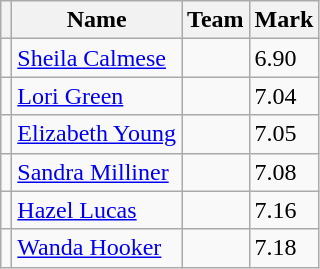<table class=wikitable>
<tr>
<th></th>
<th>Name</th>
<th>Team</th>
<th>Mark</th>
</tr>
<tr>
<td></td>
<td><a href='#'>Sheila Calmese</a></td>
<td></td>
<td>6.90</td>
</tr>
<tr>
<td></td>
<td><a href='#'>Lori Green</a></td>
<td></td>
<td>7.04</td>
</tr>
<tr>
<td></td>
<td><a href='#'>Elizabeth Young</a></td>
<td></td>
<td>7.05</td>
</tr>
<tr>
<td></td>
<td><a href='#'>Sandra Milliner</a></td>
<td></td>
<td>7.08</td>
</tr>
<tr>
<td></td>
<td><a href='#'>Hazel Lucas</a></td>
<td></td>
<td>7.16</td>
</tr>
<tr>
<td></td>
<td><a href='#'>Wanda Hooker</a></td>
<td></td>
<td>7.18</td>
</tr>
</table>
